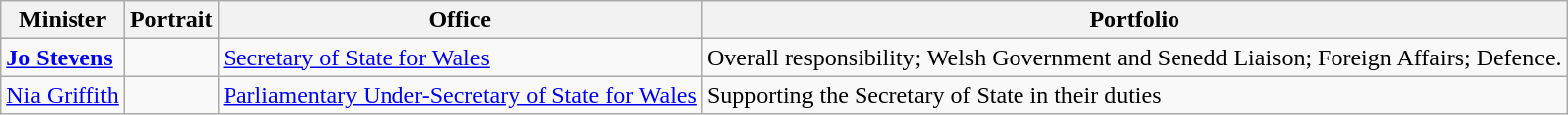<table class=wikitable>
<tr>
<th>Minister</th>
<th>Portrait</th>
<th>Office</th>
<th>Portfolio</th>
</tr>
<tr>
<td><strong><a href='#'>Jo Stevens</a></strong> </td>
<td></td>
<td><a href='#'>Secretary of State for Wales</a></td>
<td>Overall responsibility; Welsh Government and Senedd Liaison; Foreign Affairs; Defence.</td>
</tr>
<tr>
<td><a href='#'>Nia Griffith</a> </td>
<td></td>
<td><a href='#'>Parliamentary Under-Secretary of State for Wales</a></td>
<td>Supporting the Secretary of State in their duties</td>
</tr>
</table>
